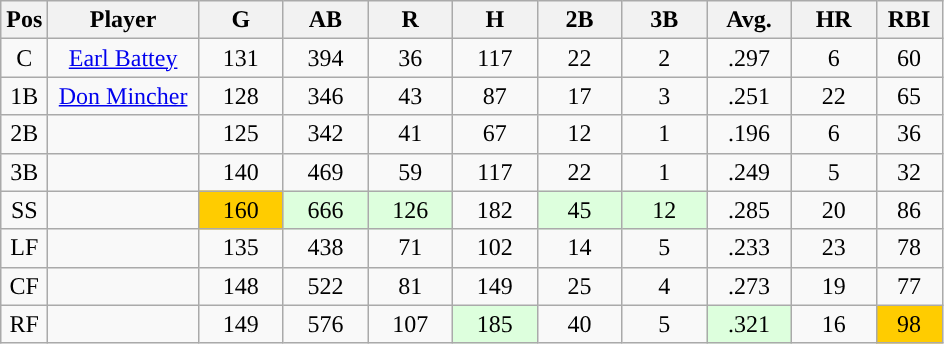<table class="wikitable sortable">
<tr>
<th bgcolor="#DDDDFF" width="5%">Pos</th>
<th bgcolor="#DDDDFF" width="16%">Player</th>
<th bgcolor="#DDDDFF" width="9%">G</th>
<th bgcolor="#DDDDFF" width="9%">AB</th>
<th bgcolor="#DDDDFF" width="9%">R</th>
<th bgcolor="#DDDDFF" width="9%">H</th>
<th bgcolor="#DDDDFF" width="9%">2B</th>
<th bgcolor="#DDDDFF" width="9%">3B</th>
<th bgcolor="#DDDDFF" width="9%">Avg.</th>
<th bgcolor="#DDDDFF" width="9%">HR</th>
<th bgcolor="#DDDDFF" width="9%">RBI</th>
</tr>
<tr align="center">
<td>C</td>
<td><a href='#'>Earl Battey</a></td>
<td>131</td>
<td>394</td>
<td>36</td>
<td>117</td>
<td>22</td>
<td>2</td>
<td>.297</td>
<td>6</td>
<td>60</td>
</tr>
<tr align=center>
<td>1B</td>
<td><a href='#'>Don Mincher</a></td>
<td>128</td>
<td>346</td>
<td>43</td>
<td>87</td>
<td>17</td>
<td>3</td>
<td>.251</td>
<td>22</td>
<td>65</td>
</tr>
<tr align=center>
<td>2B</td>
<td></td>
<td>125</td>
<td>342</td>
<td>41</td>
<td>67</td>
<td>12</td>
<td>1</td>
<td>.196</td>
<td>6</td>
<td>36</td>
</tr>
<tr align="center">
<td>3B</td>
<td></td>
<td>140</td>
<td>469</td>
<td>59</td>
<td>117</td>
<td>22</td>
<td>1</td>
<td>.249</td>
<td>5</td>
<td>32</td>
</tr>
<tr align="center">
<td>SS</td>
<td></td>
<td bgcolor="#FFCC00">160</td>
<td bgcolor="#DDFFDD">666</td>
<td style="background:#DDFFDD;">126</td>
<td>182</td>
<td style="background:#DDFFDD;">45</td>
<td style="background:#DDFFDD;">12</td>
<td>.285</td>
<td>20</td>
<td>86</td>
</tr>
<tr align="center">
<td>LF</td>
<td></td>
<td>135</td>
<td>438</td>
<td>71</td>
<td>102</td>
<td>14</td>
<td>5</td>
<td>.233</td>
<td>23</td>
<td>78</td>
</tr>
<tr align="center">
<td>CF</td>
<td></td>
<td>148</td>
<td>522</td>
<td>81</td>
<td>149</td>
<td>25</td>
<td>4</td>
<td>.273</td>
<td>19</td>
<td>77</td>
</tr>
<tr align="center">
<td>RF</td>
<td></td>
<td>149</td>
<td>576</td>
<td>107</td>
<td bgcolor="#DDFFDD">185</td>
<td>40</td>
<td>5</td>
<td bgcolor="#DDFFDD">.321</td>
<td>16</td>
<td bgcolor="#FFCC00">98</td>
</tr>
</table>
